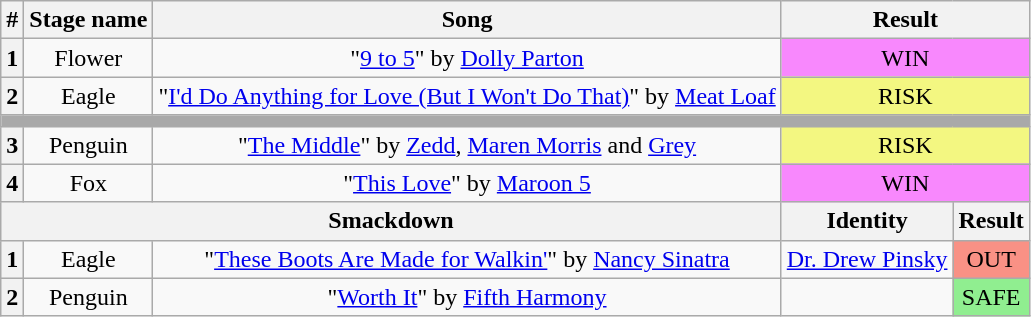<table class="wikitable plainrowheaders" style="text-align: center;">
<tr>
<th>#</th>
<th>Stage name</th>
<th>Song</th>
<th colspan=2>Result</th>
</tr>
<tr>
<th>1</th>
<td>Flower</td>
<td>"<a href='#'>9 to 5</a>" by <a href='#'>Dolly Parton</a></td>
<td colspan=2 bgcolor=#F888FD>WIN</td>
</tr>
<tr>
<th>2</th>
<td>Eagle</td>
<td>"<a href='#'>I'd Do Anything for Love (But I Won't Do That)</a>" by <a href='#'>Meat Loaf</a></td>
<td colspan=2 bgcolor=#F3F781>RISK</td>
</tr>
<tr>
<td colspan="5" style="background:darkgray"></td>
</tr>
<tr>
<th>3</th>
<td>Penguin</td>
<td>"<a href='#'>The Middle</a>" by <a href='#'>Zedd</a>, <a href='#'>Maren Morris</a> and <a href='#'>Grey</a></td>
<td colspan=2 bgcolor=#F3F781>RISK</td>
</tr>
<tr>
<th>4</th>
<td>Fox</td>
<td>"<a href='#'>This Love</a>" by <a href='#'>Maroon 5</a></td>
<td colspan=2 bgcolor=#F888FD>WIN</td>
</tr>
<tr>
<th colspan="3">Smackdown</th>
<th>Identity</th>
<th>Result</th>
</tr>
<tr>
<th>1</th>
<td>Eagle</td>
<td>"<a href='#'>These Boots Are Made for Walkin'</a>" by <a href='#'>Nancy Sinatra</a></td>
<td><a href='#'>Dr. Drew Pinsky</a></td>
<td bgcolor=#F99185>OUT</td>
</tr>
<tr>
<th>2</th>
<td>Penguin</td>
<td>"<a href='#'>Worth It</a>" by <a href='#'>Fifth Harmony</a></td>
<td></td>
<td bgcolor=lightgreen>SAFE</td>
</tr>
</table>
